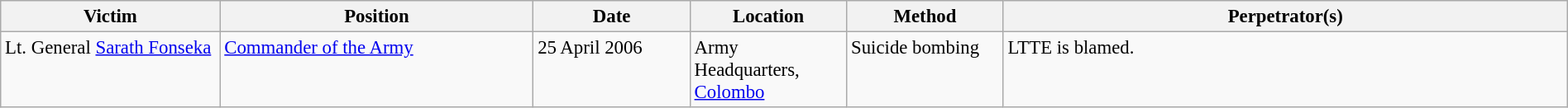<table class="wikitable" style="font-size:95%;width:100%;valign=top">
<tr>
<th width="14%">Victim</th>
<th width="20%">Position</th>
<th width="10%">Date</th>
<th width="10%">Location</th>
<th width="10%">Method</th>
<th width="36%">Perpetrator(s)</th>
</tr>
<tr valign=top>
<td>Lt. General <a href='#'>Sarath Fonseka</a></td>
<td><a href='#'>Commander of the Army</a></td>
<td>25 April 2006</td>
<td>Army Headquarters, <a href='#'>Colombo</a></td>
<td>Suicide bombing</td>
<td>LTTE is blamed.</td>
</tr>
</table>
